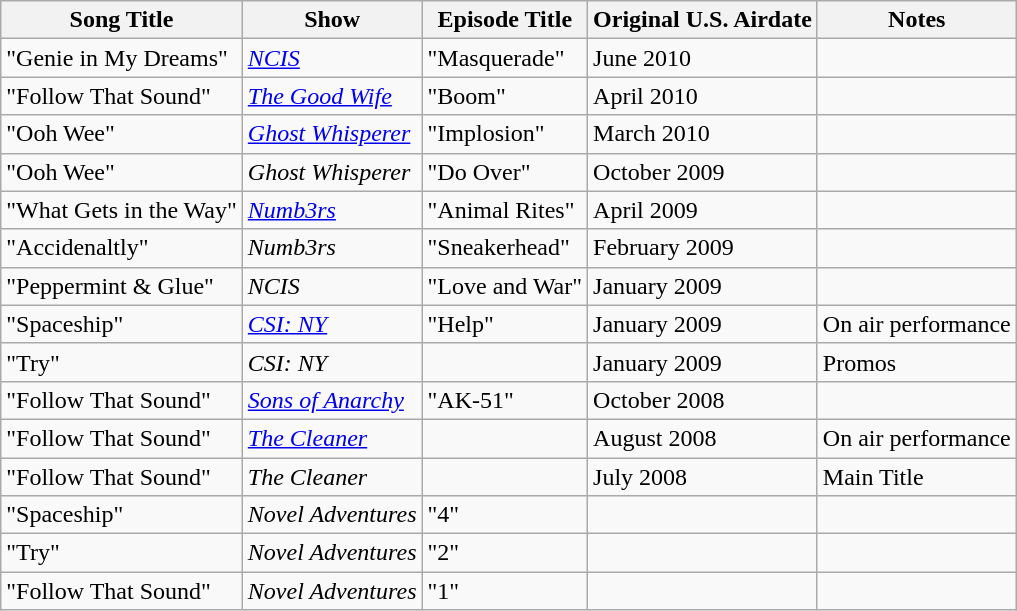<table class="wikitable sortable">
<tr>
<th><strong>Song Title</strong></th>
<th><strong>Show</strong></th>
<th><strong>Episode Title</strong></th>
<th><strong>Original U.S. Airdate</strong></th>
<th><strong>Notes</strong></th>
</tr>
<tr>
<td>"Genie in My Dreams"</td>
<td><em><a href='#'>NCIS</a></em></td>
<td>"Masquerade"</td>
<td>June 2010</td>
<td></td>
</tr>
<tr>
<td>"Follow That Sound"</td>
<td><em><a href='#'>The Good Wife</a></em></td>
<td>"Boom"</td>
<td>April 2010</td>
<td></td>
</tr>
<tr>
<td>"Ooh Wee"</td>
<td><em><a href='#'>Ghost Whisperer</a></em></td>
<td>"Implosion"</td>
<td>March 2010</td>
<td></td>
</tr>
<tr>
<td>"Ooh Wee"</td>
<td><em>Ghost Whisperer</em></td>
<td>"Do Over"</td>
<td>October 2009</td>
<td></td>
</tr>
<tr>
<td>"What Gets in the Way"</td>
<td><em><a href='#'>Numb3rs</a></em></td>
<td>"Animal Rites"</td>
<td>April 2009</td>
<td></td>
</tr>
<tr>
<td>"Accidenaltly"</td>
<td><em>Numb3rs</em></td>
<td>"Sneakerhead"</td>
<td>February 2009</td>
<td></td>
</tr>
<tr>
<td>"Peppermint & Glue"</td>
<td><em>NCIS</em></td>
<td>"Love and War"</td>
<td>January 2009</td>
<td></td>
</tr>
<tr>
<td>"Spaceship"</td>
<td><em><a href='#'>CSI: NY</a></em></td>
<td>"Help"</td>
<td>January 2009</td>
<td>On air performance</td>
</tr>
<tr>
<td>"Try"</td>
<td><em>CSI: NY</em></td>
<td></td>
<td>January 2009</td>
<td>Promos</td>
</tr>
<tr>
<td>"Follow That Sound"</td>
<td><em><a href='#'>Sons of Anarchy</a></em></td>
<td>"AK-51"</td>
<td>October 2008</td>
<td></td>
</tr>
<tr>
<td>"Follow That Sound"</td>
<td><em><a href='#'>The Cleaner</a></em></td>
<td></td>
<td>August 2008</td>
<td>On air performance</td>
</tr>
<tr>
<td>"Follow That Sound"</td>
<td><em>The Cleaner</em></td>
<td></td>
<td>July 2008</td>
<td>Main Title</td>
</tr>
<tr>
<td>"Spaceship"</td>
<td><em>Novel Adventures</em></td>
<td>"4"</td>
<td></td>
<td></td>
</tr>
<tr>
<td>"Try"</td>
<td><em>Novel Adventures</em></td>
<td>"2"</td>
<td></td>
<td></td>
</tr>
<tr>
<td>"Follow That Sound"</td>
<td><em>Novel Adventures</em></td>
<td>"1"</td>
<td></td>
<td></td>
</tr>
</table>
